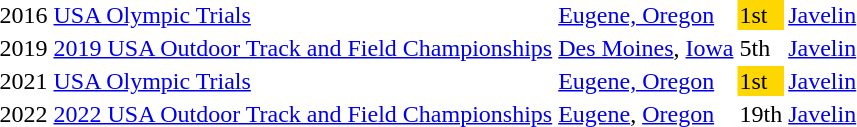<table>
<tr>
<td>2016</td>
<td><a href='#'>USA Olympic Trials</a></td>
<td><a href='#'>Eugene, Oregon</a></td>
<td bgcolor=gold>1st</td>
<td><a href='#'>Javelin</a></td>
<td></td>
</tr>
<tr>
<td>2019</td>
<td><a href='#'>2019 USA Outdoor Track and Field Championships</a></td>
<td><a href='#'>Des Moines</a>, <a href='#'>Iowa</a></td>
<td>5th</td>
<td><a href='#'>Javelin</a></td>
<td></td>
</tr>
<tr>
<td>2021</td>
<td><a href='#'>USA Olympic Trials</a></td>
<td><a href='#'>Eugene, Oregon</a></td>
<td bgcolor=gold>1st</td>
<td><a href='#'>Javelin</a></td>
<td></td>
</tr>
<tr>
<td>2022</td>
<td><a href='#'>2022 USA Outdoor Track and Field Championships</a></td>
<td><a href='#'>Eugene</a>, <a href='#'>Oregon</a></td>
<td>19th</td>
<td><a href='#'>Javelin</a></td>
</tr>
</table>
